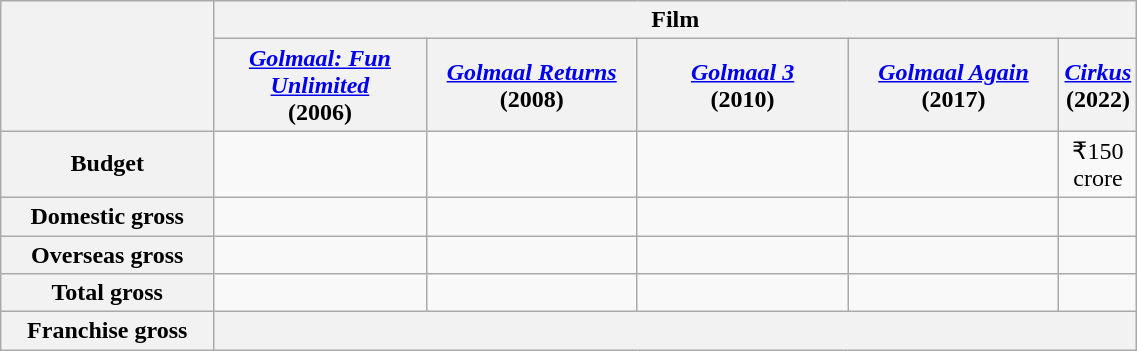<table class="wikitable"  style="text-align:center; width:60%;">
<tr>
<th rowspan="2"; style="width:20%;"></th>
<th colspan="5">Film</th>
</tr>
<tr>
<th style="width:20%;"><em><a href='#'>Golmaal: Fun Unlimited</a></em> <br>(2006)</th>
<th style="width:20%;"><em><a href='#'>Golmaal Returns</a></em> <br>(2008)</th>
<th style="width:20%;"><em><a href='#'>Golmaal 3</a></em> <br>(2010)</th>
<th style="width:20%;"><em><a href='#'>Golmaal Again</a></em> <br>(2017)</th>
<th style="width:20%;"><em><a href='#'>Cirkus</a></em> <br>(2022)</th>
</tr>
<tr>
<th>Budget</th>
<td></td>
<td></td>
<td></td>
<td></td>
<td>₹150 crore</td>
</tr>
<tr>
<th>Domestic gross</th>
<td></td>
<td></td>
<td></td>
<td></td>
<td></td>
</tr>
<tr>
<th>Overseas gross</th>
<td></td>
<td></td>
<td></td>
<td></td>
<td></td>
</tr>
<tr>
<th>Total gross</th>
<td></td>
<td></td>
<td></td>
<td></td>
<td></td>
</tr>
<tr>
<th>Franchise gross</th>
<th colspan="5"></th>
</tr>
</table>
